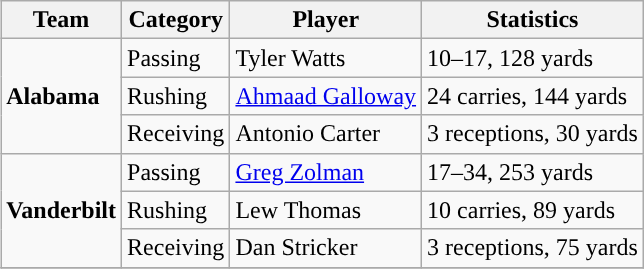<table class="wikitable" style="float: right;">
<tr>
<th>Team</th>
<th>Category</th>
<th>Player</th>
<th>Statistics</th>
</tr>
<tr>
<td rowspan=3><strong>Alabama</strong></td>
<td>Passing</td>
<td>Tyler Watts</td>
<td>10–17, 128 yards</td>
</tr>
<tr>
<td>Rushing</td>
<td><a href='#'>Ahmaad Galloway</a></td>
<td>24 carries, 144 yards</td>
</tr>
<tr>
<td>Receiving</td>
<td>Antonio Carter</td>
<td>3 receptions, 30 yards</td>
</tr>
<tr>
<td rowspan=3><strong>Vanderbilt</strong></td>
<td>Passing</td>
<td><a href='#'>Greg Zolman</a></td>
<td>17–34, 253 yards</td>
</tr>
<tr>
<td>Rushing</td>
<td>Lew Thomas</td>
<td>10 carries, 89 yards</td>
</tr>
<tr>
<td>Receiving</td>
<td>Dan Stricker</td>
<td>3 receptions, 75 yards</td>
</tr>
<tr>
</tr>
</table>
